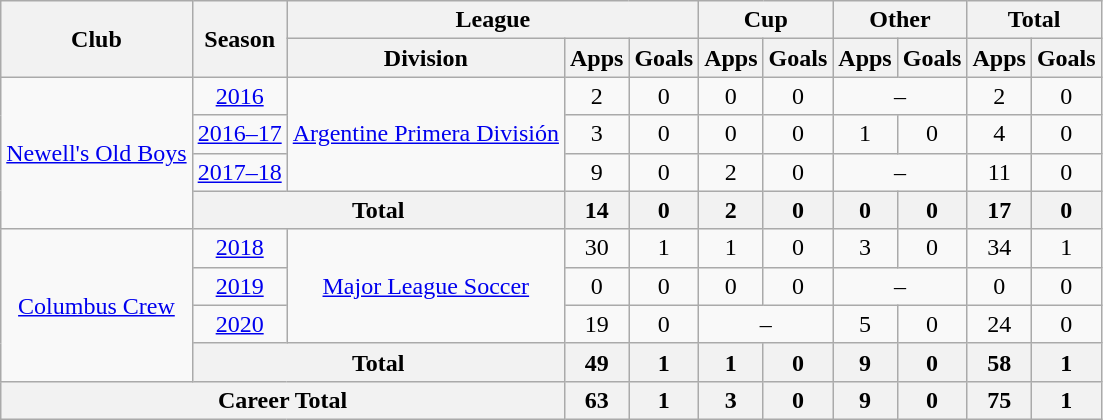<table class="wikitable" style="text-align: center;">
<tr>
<th rowspan="2">Club</th>
<th rowspan="2">Season</th>
<th colspan="3">League</th>
<th colspan="2">Cup</th>
<th colspan="2">Other</th>
<th colspan="2">Total</th>
</tr>
<tr>
<th>Division</th>
<th>Apps</th>
<th>Goals</th>
<th>Apps</th>
<th>Goals</th>
<th>Apps</th>
<th>Goals</th>
<th>Apps</th>
<th>Goals</th>
</tr>
<tr>
<td rowspan="4"><a href='#'>Newell's Old Boys</a></td>
<td><a href='#'>2016</a></td>
<td rowspan="3"><a href='#'>Argentine Primera División</a></td>
<td>2</td>
<td>0</td>
<td>0</td>
<td>0</td>
<td colspan="2">–</td>
<td>2</td>
<td>0</td>
</tr>
<tr>
<td><a href='#'>2016–17</a></td>
<td>3</td>
<td>0</td>
<td>0</td>
<td>0</td>
<td>1</td>
<td>0</td>
<td>4</td>
<td>0</td>
</tr>
<tr>
<td><a href='#'>2017–18</a></td>
<td>9</td>
<td>0</td>
<td>2</td>
<td>0</td>
<td colspan="2">–</td>
<td>11</td>
<td>0</td>
</tr>
<tr>
<th colspan="2">Total</th>
<th>14</th>
<th>0</th>
<th>2</th>
<th>0</th>
<th>0</th>
<th>0</th>
<th>17</th>
<th>0</th>
</tr>
<tr>
<td rowspan="4"><a href='#'>Columbus Crew</a></td>
<td><a href='#'>2018</a></td>
<td rowspan="3"><a href='#'>Major League Soccer</a></td>
<td>30</td>
<td>1</td>
<td>1</td>
<td>0</td>
<td>3</td>
<td>0</td>
<td>34</td>
<td>1</td>
</tr>
<tr>
<td><a href='#'>2019</a></td>
<td>0</td>
<td>0</td>
<td>0</td>
<td>0</td>
<td colspan="2">–</td>
<td>0</td>
<td>0</td>
</tr>
<tr>
<td><a href='#'>2020</a></td>
<td>19</td>
<td>0</td>
<td colspan="2">–</td>
<td>5</td>
<td>0</td>
<td>24</td>
<td>0</td>
</tr>
<tr>
<th colspan="2">Total</th>
<th>49</th>
<th>1</th>
<th>1</th>
<th>0</th>
<th>9</th>
<th>0</th>
<th>58</th>
<th>1</th>
</tr>
<tr>
<th colspan="3">Career Total</th>
<th>63</th>
<th>1</th>
<th>3</th>
<th>0</th>
<th>9</th>
<th>0</th>
<th>75</th>
<th>1</th>
</tr>
</table>
